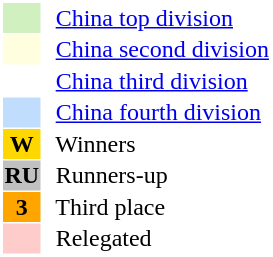<table style="border: 1px solid #ffffff; background-color: #ffffff" cellspacing="1" cellpadding="1">
<tr>
<td bgcolor="#D0F0C0" width="20"></td>
<td bgcolor="#ffffff" align="left">  <a href='#'>China top division</a></td>
</tr>
<tr>
<td bgcolor="#FFFFE0" width="20"></td>
<td bgcolor="#ffffff" align="left">  <a href='#'>China second division</a></td>
</tr>
<tr>
<th bgcolor="#ffffff" width="20"></th>
<td bgcolor="#ffffff" align="left">  <a href='#'>China third division</a></td>
</tr>
<tr>
<th bgcolor="#c1ddfd" width="20"></th>
<td bgcolor="#ffffff" align="left">  <a href='#'>China fourth division</a></td>
</tr>
<tr>
<th bgcolor="#FFD700" width="20">W</th>
<td bgcolor="#ffffff" align="left">  Winners</td>
</tr>
<tr>
<th bgcolor="#C0C0C0" width="20">RU</th>
<td bgcolor="#ffffff" align="left">  Runners-up</td>
</tr>
<tr>
<th bgcolor="#FFA500" width="20">3</th>
<td bgcolor="#ffffff" align="left">  Third place</td>
</tr>
<tr>
<th bgcolor="#ffcccc" width="20"></th>
<td bgcolor="#ffffff" align="left">  Relegated</td>
</tr>
</table>
